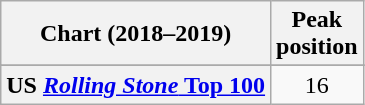<table class="wikitable sortable plainrowheaders" style="text-align:center">
<tr>
<th scope="col">Chart (2018–2019)</th>
<th scope="col">Peak<br>position</th>
</tr>
<tr>
</tr>
<tr>
</tr>
<tr>
</tr>
<tr>
</tr>
<tr>
</tr>
<tr>
<th scope="row">US <a href='#'><em>Rolling Stone</em> Top 100</a></th>
<td>16</td>
</tr>
</table>
